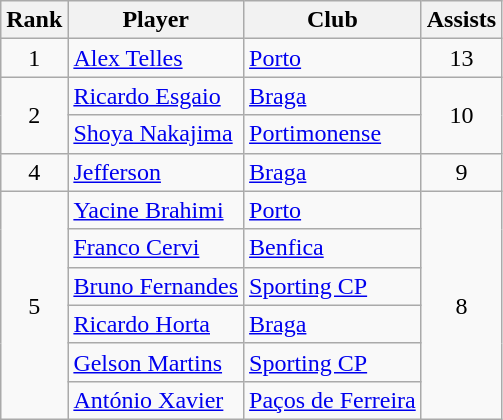<table class="wikitable" style="text-align:center;">
<tr>
<th>Rank</th>
<th>Player</th>
<th>Club</th>
<th>Assists</th>
</tr>
<tr>
<td>1</td>
<td align=left> <a href='#'>Alex Telles</a></td>
<td align=left><a href='#'>Porto</a></td>
<td>13</td>
</tr>
<tr>
<td rowspan=2>2</td>
<td align=left> <a href='#'>Ricardo Esgaio</a></td>
<td align=left><a href='#'>Braga</a></td>
<td rowspan=2>10</td>
</tr>
<tr>
<td align=left> <a href='#'>Shoya Nakajima</a></td>
<td align=left><a href='#'>Portimonense</a></td>
</tr>
<tr>
<td>4</td>
<td align=left> <a href='#'>Jefferson</a></td>
<td align=left><a href='#'>Braga</a></td>
<td>9</td>
</tr>
<tr>
<td rowspan=6>5</td>
<td align=left> <a href='#'>Yacine Brahimi</a></td>
<td align=left><a href='#'>Porto</a></td>
<td rowspan=6>8</td>
</tr>
<tr>
<td align=left> <a href='#'>Franco Cervi</a></td>
<td align=left><a href='#'>Benfica</a></td>
</tr>
<tr>
<td align=left> <a href='#'>Bruno Fernandes</a></td>
<td align=left><a href='#'>Sporting CP</a></td>
</tr>
<tr>
<td align=left> <a href='#'>Ricardo Horta</a></td>
<td align=left><a href='#'>Braga</a></td>
</tr>
<tr>
<td align=left> <a href='#'>Gelson Martins</a></td>
<td align=left><a href='#'>Sporting CP</a></td>
</tr>
<tr>
<td align=left> <a href='#'>António Xavier</a></td>
<td align=left><a href='#'>Paços de Ferreira</a></td>
</tr>
</table>
